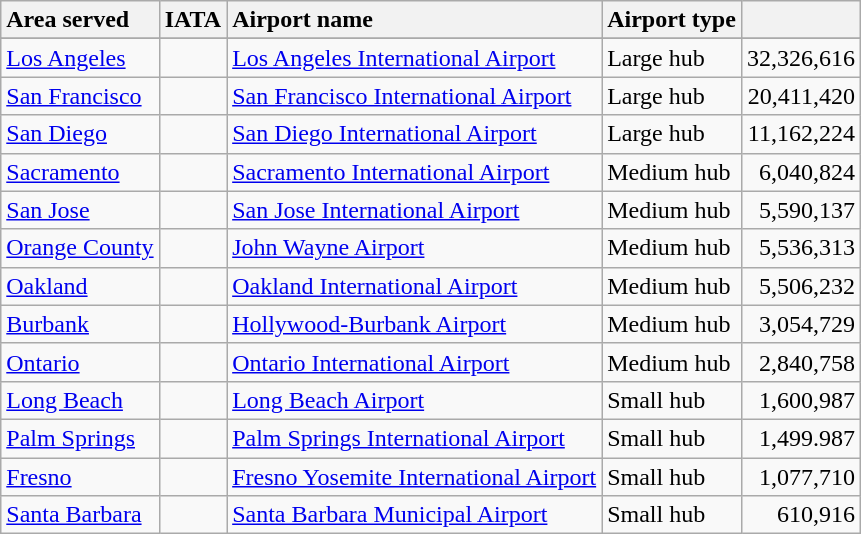<table class="wikitable sortable">
<tr valign=baseline>
<th style="white-space:nowrap; text-align:left;">Area served</th>
<th style="white-space:nowrap; text-align:left;">IATA</th>
<th style="white-space:nowrap; text-align:left;">Airport name</th>
<th style="white-space:nowrap; text-align:left;">Airport type</th>
<th style="white-space:nowrap; text-align:right;"></th>
</tr>
<tr>
</tr>
<tr valign=top>
<td><a href='#'>Los Angeles</a></td>
<td></td>
<td><a href='#'>Los Angeles International Airport</a></td>
<td>Large hub</td>
<td align=right>32,326,616</td>
</tr>
<tr valign=top>
<td><a href='#'>San Francisco</a></td>
<td></td>
<td><a href='#'>San Francisco International Airport</a></td>
<td>Large hub</td>
<td align=right>20,411,420</td>
</tr>
<tr valign=top>
<td><a href='#'>San Diego</a></td>
<td></td>
<td><a href='#'>San Diego International Airport</a></td>
<td>Large hub</td>
<td align=right>11,162,224</td>
</tr>
<tr valign=top>
<td><a href='#'>Sacramento</a></td>
<td></td>
<td><a href='#'>Sacramento International Airport</a></td>
<td>Medium hub</td>
<td align=right>6,040,824</td>
</tr>
<tr valign=top>
<td><a href='#'>San Jose</a></td>
<td></td>
<td><a href='#'>San Jose International Airport</a></td>
<td>Medium hub</td>
<td align=right>5,590,137</td>
</tr>
<tr valign=top>
<td><a href='#'>Orange County</a></td>
<td></td>
<td><a href='#'>John Wayne Airport</a></td>
<td>Medium hub</td>
<td align=right>5,536,313</td>
</tr>
<tr valign=top>
<td><a href='#'>Oakland</a></td>
<td></td>
<td><a href='#'>Oakland International Airport</a></td>
<td>Medium hub</td>
<td align=right>5,506,232</td>
</tr>
<tr valign=top>
<td><a href='#'>Burbank</a></td>
<td></td>
<td><a href='#'>Hollywood-Burbank Airport</a></td>
<td>Medium hub</td>
<td align=right>3,054,729</td>
</tr>
<tr valign=top>
<td><a href='#'>Ontario</a></td>
<td></td>
<td><a href='#'>Ontario International Airport</a></td>
<td>Medium hub</td>
<td align=right>2,840,758</td>
</tr>
<tr valign=top>
<td><a href='#'>Long Beach</a></td>
<td></td>
<td><a href='#'>Long Beach Airport</a></td>
<td>Small hub</td>
<td align=right>1,600,987</td>
</tr>
<tr valign=top>
<td><a href='#'>Palm Springs</a></td>
<td></td>
<td><a href='#'>Palm Springs International Airport</a></td>
<td>Small hub</td>
<td align=right>1,499.987</td>
</tr>
<tr valign=top>
<td><a href='#'>Fresno</a></td>
<td></td>
<td><a href='#'>Fresno Yosemite International Airport</a></td>
<td>Small hub</td>
<td align=right>1,077,710</td>
</tr>
<tr valign=top>
<td><a href='#'>Santa Barbara</a></td>
<td></td>
<td><a href='#'>Santa Barbara Municipal Airport</a></td>
<td>Small hub</td>
<td align=right>610,916<br></td>
</tr>
</table>
